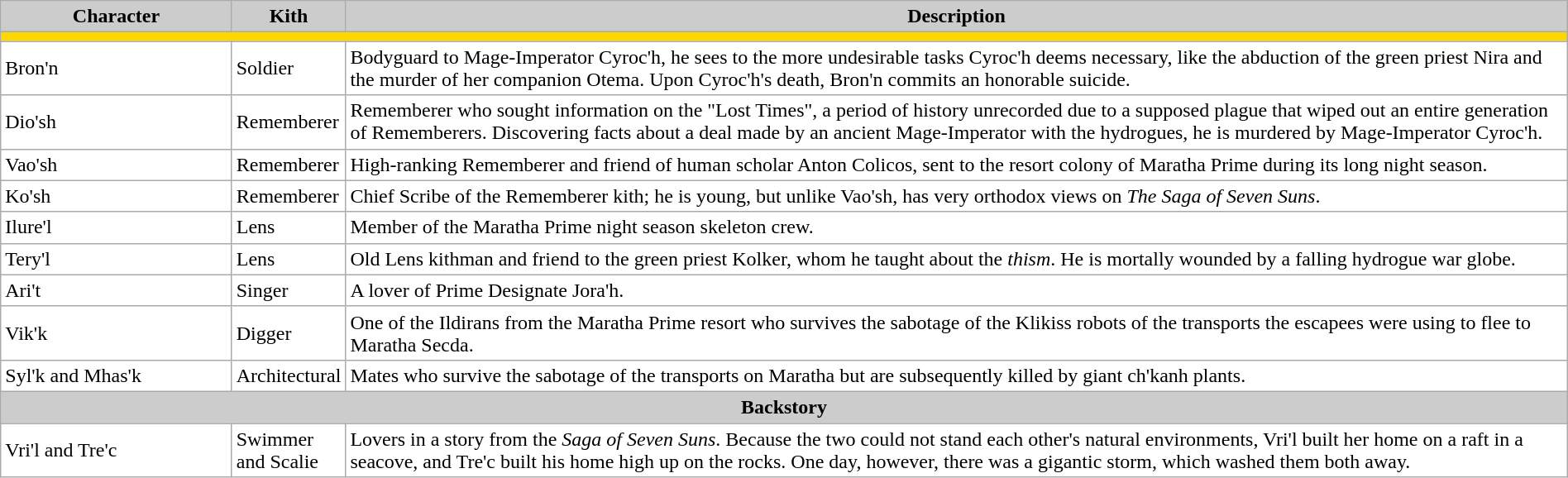<table class="wikitable" style="width:100%; margin-right:auto; background:#fff;">
<tr style="color:black">
<th style="background:#ccc; width:15%;">Character</th>
<th style="background:#ccc; width:5%;">Kith</th>
<th style="background:#ccc; width:80%;">Description</th>
</tr>
<tr>
<td colspan="3" style="background:#FFD700;"></td>
</tr>
<tr>
<td>Bron'n</td>
<td>Soldier</td>
<td>Bodyguard to Mage-Imperator Cyroc'h, he sees to the more undesirable tasks Cyroc'h deems necessary, like the abduction of the green priest Nira and the murder of her companion Otema. Upon Cyroc'h's death, Bron'n commits an honorable suicide.</td>
</tr>
<tr>
<td>Dio'sh</td>
<td>Rememberer</td>
<td>Rememberer who sought information on the "Lost Times", a period of history unrecorded due to a supposed plague that wiped out an entire generation of Rememberers. Discovering facts about a deal made by an ancient Mage-Imperator with the hydrogues, he is murdered by Mage-Imperator Cyroc'h.</td>
</tr>
<tr>
<td>Vao'sh</td>
<td>Rememberer</td>
<td>High-ranking Rememberer and friend of human scholar Anton Colicos, sent to the resort colony of Maratha Prime during its long night season.</td>
</tr>
<tr>
<td>Ko'sh</td>
<td>Rememberer</td>
<td>Chief Scribe of the Rememberer kith; he is young, but unlike Vao'sh, has very orthodox views on <em>The Saga of Seven Suns</em>.</td>
</tr>
<tr>
<td>Ilure'l</td>
<td>Lens</td>
<td>Member of the Maratha Prime night season skeleton crew.</td>
</tr>
<tr>
<td>Tery'l</td>
<td>Lens</td>
<td>Old Lens kithman and friend to the green priest Kolker, whom he taught about the <em>thism</em>. He is mortally wounded by a falling hydrogue war globe.</td>
</tr>
<tr>
<td>Ari't</td>
<td>Singer</td>
<td>A lover of Prime Designate Jora'h.</td>
</tr>
<tr>
<td>Vik'k</td>
<td>Digger</td>
<td>One of the Ildirans from the Maratha Prime resort who survives the sabotage of the Klikiss robots of the transports the escapees were using to flee to Maratha Secda.</td>
</tr>
<tr>
<td>Syl'k and Mhas'k</td>
<td>Architectural</td>
<td>Mates who survive the sabotage of the transports on Maratha but are subsequently killed by giant ch'kanh plants.</td>
</tr>
<tr>
<th colspan="3" style="background:#ccc; width:85%;">Backstory</th>
</tr>
<tr>
<td>Vri'l and Tre'c</td>
<td>Swimmer and Scalie</td>
<td>Lovers in a story from the <em>Saga of Seven Suns</em>. Because the two could not stand each other's natural environments, Vri'l built her home on a raft in a seacove, and Tre'c built his home high up on the rocks. One day, however, there was a gigantic storm, which washed them both away.</td>
</tr>
</table>
